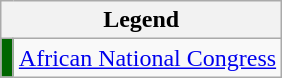<table class="wikitable">
<tr>
<th colspan=2>Legend</th>
</tr>
<tr>
<td style="width:1px; text-align:center; background:#006600;"></td>
<td><a href='#'>African National Congress</a></td>
</tr>
</table>
